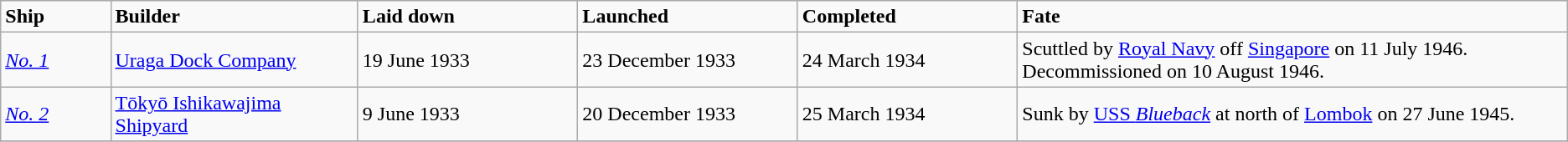<table class="wikitable">
<tr>
<td width="4%"><strong>Ship</strong></td>
<td width="9%"><strong>Builder</strong></td>
<td width="8%" bgcolor=><strong>Laid down</strong></td>
<td width="8%" bgcolor=><strong>Launched</strong></td>
<td width="8%" bgcolor=><strong>Completed</strong></td>
<td width="20%" bgcolor=><strong>Fate</strong></td>
</tr>
<tr>
<td><a href='#'><em>No. 1</em></a></td>
<td><a href='#'>Uraga Dock Company</a></td>
<td>19 June 1933</td>
<td>23 December 1933</td>
<td>24 March 1934</td>
<td>Scuttled by <a href='#'>Royal Navy</a> off <a href='#'>Singapore</a> on 11 July 1946. Decommissioned on 10 August 1946.</td>
</tr>
<tr>
<td><a href='#'><em>No. 2</em></a></td>
<td><a href='#'>Tōkyō Ishikawajima Shipyard</a></td>
<td>9 June 1933</td>
<td>20 December 1933</td>
<td>25 March 1934</td>
<td>Sunk by <a href='#'>USS <em>Blueback</em></a> at north of <a href='#'>Lombok</a> on 27 June 1945.</td>
</tr>
<tr>
</tr>
</table>
